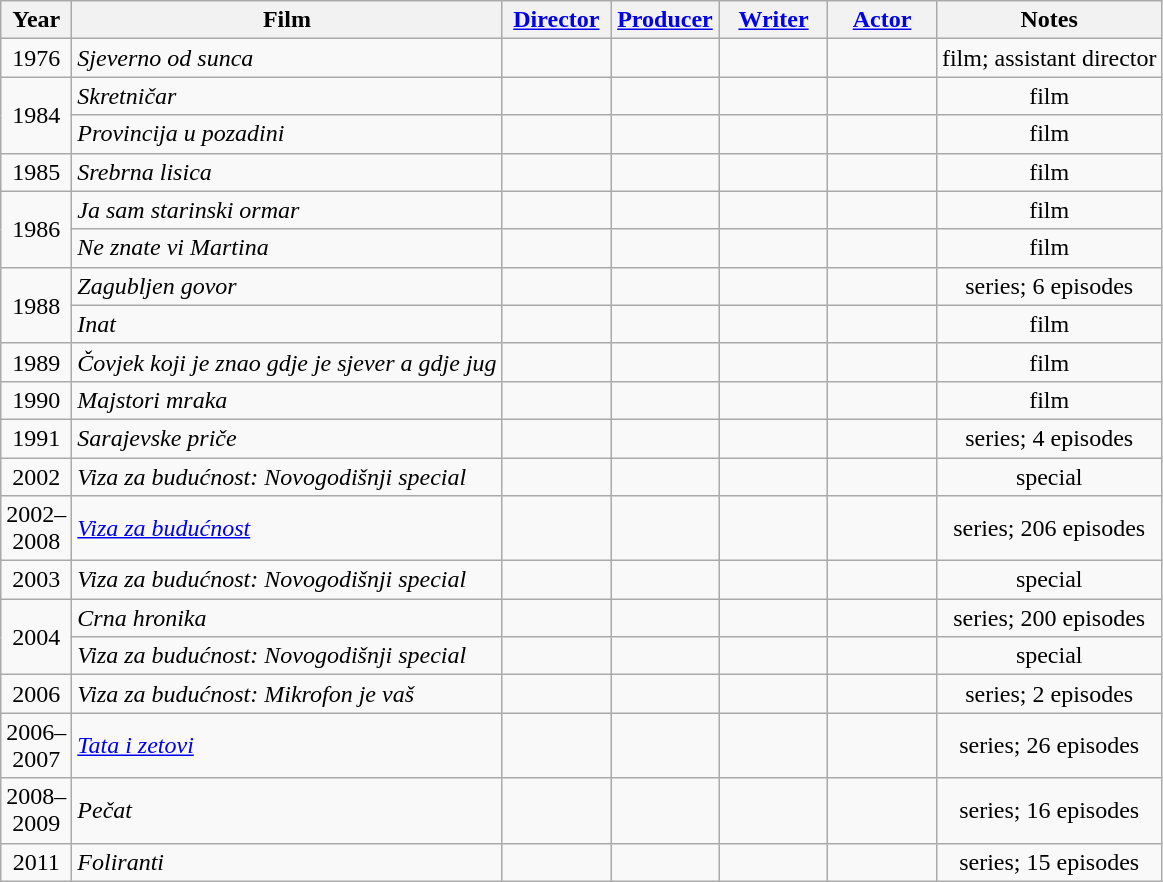<table class="wikitable sortable" style="text-align:center">
<tr>
<th style="width:33px;">Year</th>
<th>Film</th>
<th style="width:65px;"><a href='#'>Director</a></th>
<th width=65><a href='#'>Producer</a></th>
<th width=65><a href='#'>Writer</a></th>
<th width=65><a href='#'>Actor</a></th>
<th>Notes</th>
</tr>
<tr>
<td>1976</td>
<td style="text-align:left"><em>Sjeverno od sunca</em></td>
<td></td>
<td></td>
<td></td>
<td></td>
<td>film; assistant director</td>
</tr>
<tr>
<td rowspan="2">1984</td>
<td style="text-align:left"><em>Skretničar</em></td>
<td></td>
<td></td>
<td></td>
<td></td>
<td>film</td>
</tr>
<tr>
<td style="text-align:left"><em>Provincija u pozadini</em></td>
<td></td>
<td></td>
<td></td>
<td></td>
<td>film</td>
</tr>
<tr>
<td>1985</td>
<td style="text-align:left"><em>Srebrna lisica</em></td>
<td></td>
<td></td>
<td></td>
<td></td>
<td>film</td>
</tr>
<tr>
<td rowspan="2">1986</td>
<td style="text-align:left"><em>Ja sam starinski ormar</em></td>
<td></td>
<td></td>
<td></td>
<td></td>
<td>film</td>
</tr>
<tr>
<td style="text-align:left"><em>Ne znate vi Martina</em></td>
<td></td>
<td></td>
<td></td>
<td></td>
<td>film</td>
</tr>
<tr>
<td rowspan="2">1988</td>
<td style="text-align:left"><em>Zagubljen govor</em></td>
<td></td>
<td></td>
<td></td>
<td></td>
<td>series; 6 episodes</td>
</tr>
<tr>
<td style="text-align:left"><em>Inat</em></td>
<td></td>
<td></td>
<td></td>
<td></td>
<td>film</td>
</tr>
<tr>
<td>1989</td>
<td style="text-align:left"><em>Čovjek koji je znao gdje je sjever a gdje jug</em></td>
<td></td>
<td></td>
<td></td>
<td></td>
<td>film</td>
</tr>
<tr>
<td>1990</td>
<td style="text-align:left"><em>Majstori mraka</em></td>
<td></td>
<td></td>
<td></td>
<td></td>
<td>film</td>
</tr>
<tr>
<td>1991</td>
<td style="text-align:left"><em>Sarajevske priče</em></td>
<td></td>
<td></td>
<td></td>
<td></td>
<td>series; 4 episodes</td>
</tr>
<tr>
<td>2002</td>
<td style="text-align:left"><em>Viza za budućnost: Novogodišnji special</em></td>
<td></td>
<td></td>
<td></td>
<td></td>
<td>special</td>
</tr>
<tr>
<td>2002–2008</td>
<td style="text-align:left"><em><a href='#'>Viza za budućnost</a></em></td>
<td></td>
<td></td>
<td></td>
<td></td>
<td>series; 206 episodes</td>
</tr>
<tr>
<td>2003</td>
<td style="text-align:left"><em>Viza za budućnost: Novogodišnji special</em></td>
<td></td>
<td></td>
<td></td>
<td></td>
<td>special</td>
</tr>
<tr>
<td rowspan="2">2004</td>
<td style="text-align:left"><em>Crna hronika</em></td>
<td></td>
<td></td>
<td></td>
<td></td>
<td>series; 200 episodes</td>
</tr>
<tr>
<td style="text-align:left"><em>Viza za budućnost: Novogodišnji special</em></td>
<td></td>
<td></td>
<td></td>
<td></td>
<td>special</td>
</tr>
<tr>
<td>2006</td>
<td style="text-align:left"><em>Viza za budućnost: Mikrofon je vaš</em></td>
<td></td>
<td></td>
<td></td>
<td></td>
<td>series; 2 episodes</td>
</tr>
<tr>
<td>2006–2007</td>
<td style="text-align:left"><em><a href='#'>Tata i zetovi</a></em></td>
<td></td>
<td></td>
<td></td>
<td></td>
<td>series; 26 episodes</td>
</tr>
<tr>
<td>2008–2009</td>
<td style="text-align:left"><em>Pečat</em></td>
<td></td>
<td></td>
<td></td>
<td></td>
<td>series; 16 episodes</td>
</tr>
<tr>
<td>2011</td>
<td style="text-align:left"><em>Foliranti</em></td>
<td></td>
<td></td>
<td></td>
<td></td>
<td>series; 15 episodes</td>
</tr>
</table>
